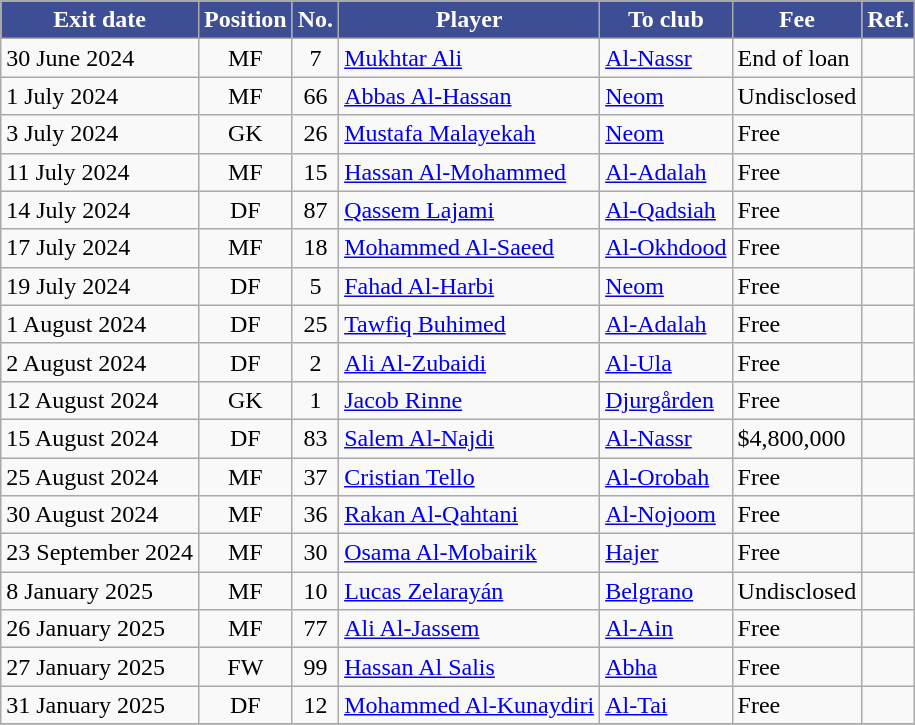<table class="wikitable sortable">
<tr>
<th style="background:#3D4E94; color:#FFFFFF;"><strong>Exit date</strong></th>
<th style="background:#3D4E94; color:#FFFFFF;"><strong>Position</strong></th>
<th style="background:#3D4E94; color:#FFFFFF;"><strong>No.</strong></th>
<th style="background:#3D4E94; color:#FFFFFF;"><strong>Player</strong></th>
<th style="background:#3D4E94; color:#FFFFFF;"><strong>To club</strong></th>
<th style="background:#3D4E94; color:#FFFFFF;"><strong>Fee</strong></th>
<th style="background:#3D4E94; color:#FFFFFF;"><strong>Ref.</strong></th>
</tr>
<tr>
<td>30 June 2024</td>
<td style="text-align:center;">MF</td>
<td style="text-align:center;">7</td>
<td style="text-align:left;"> <a href='#'>Mukhtar Ali</a></td>
<td style="text-align:left;"> <a href='#'>Al-Nassr</a></td>
<td>End of loan</td>
<td></td>
</tr>
<tr>
<td>1 July 2024</td>
<td style="text-align:center;">MF</td>
<td style="text-align:center;">66</td>
<td style="text-align:left;"> <a href='#'>Abbas Al-Hassan</a></td>
<td style="text-align:left;"> <a href='#'>Neom</a></td>
<td>Undisclosed</td>
<td></td>
</tr>
<tr>
<td>3 July 2024</td>
<td style="text-align:center;">GK</td>
<td style="text-align:center;">26</td>
<td style="text-align:left;"> <a href='#'>Mustafa Malayekah</a></td>
<td style="text-align:left;"> <a href='#'>Neom</a></td>
<td>Free</td>
<td></td>
</tr>
<tr>
<td>11 July 2024</td>
<td style="text-align:center;">MF</td>
<td style="text-align:center;">15</td>
<td style="text-align:left;"> <a href='#'>Hassan Al-Mohammed</a></td>
<td style="text-align:left;"> <a href='#'>Al-Adalah</a></td>
<td>Free</td>
<td></td>
</tr>
<tr>
<td>14 July 2024</td>
<td style="text-align:center;">DF</td>
<td style="text-align:center;">87</td>
<td style="text-align:left;"> <a href='#'>Qassem Lajami</a></td>
<td style="text-align:left;"> <a href='#'>Al-Qadsiah</a></td>
<td>Free</td>
<td></td>
</tr>
<tr>
<td>17 July 2024</td>
<td style="text-align:center;">MF</td>
<td style="text-align:center;">18</td>
<td style="text-align:left;"> <a href='#'>Mohammed Al-Saeed</a></td>
<td style="text-align:left;"> <a href='#'>Al-Okhdood</a></td>
<td>Free</td>
<td></td>
</tr>
<tr>
<td>19 July 2024</td>
<td style="text-align:center;">DF</td>
<td style="text-align:center;">5</td>
<td style="text-align:left;"> <a href='#'>Fahad Al-Harbi</a></td>
<td style="text-align:left;"> <a href='#'>Neom</a></td>
<td>Free</td>
<td></td>
</tr>
<tr>
<td>1 August 2024</td>
<td style="text-align:center;">DF</td>
<td style="text-align:center;">25</td>
<td style="text-align:left;"> <a href='#'>Tawfiq Buhimed</a></td>
<td style="text-align:left;"> <a href='#'>Al-Adalah</a></td>
<td>Free</td>
<td></td>
</tr>
<tr>
<td>2 August 2024</td>
<td style="text-align:center;">DF</td>
<td style="text-align:center;">2</td>
<td style="text-align:left;"> <a href='#'>Ali Al-Zubaidi</a></td>
<td style="text-align:left;"> <a href='#'>Al-Ula</a></td>
<td>Free</td>
<td></td>
</tr>
<tr>
<td>12 August 2024</td>
<td style="text-align:center;">GK</td>
<td style="text-align:center;">1</td>
<td style="text-align:left;"> <a href='#'>Jacob Rinne</a></td>
<td style="text-align:left;"> <a href='#'>Djurgården</a></td>
<td>Free</td>
<td></td>
</tr>
<tr>
<td>15 August 2024</td>
<td style="text-align:center;">DF</td>
<td style="text-align:center;">83</td>
<td style="text-align:left;"> <a href='#'>Salem Al-Najdi</a></td>
<td style="text-align:left;"> <a href='#'>Al-Nassr</a></td>
<td>$4,800,000</td>
<td></td>
</tr>
<tr>
<td>25 August 2024</td>
<td style="text-align:center;">MF</td>
<td style="text-align:center;">37</td>
<td style="text-align:left;"> <a href='#'>Cristian Tello</a></td>
<td style="text-align:left;"> <a href='#'>Al-Orobah</a></td>
<td>Free</td>
<td></td>
</tr>
<tr>
<td>30 August 2024</td>
<td style="text-align:center;">MF</td>
<td style="text-align:center;">36</td>
<td style="text-align:left;"> <a href='#'>Rakan Al-Qahtani</a></td>
<td style="text-align:left;"> <a href='#'>Al-Nojoom</a></td>
<td>Free</td>
<td></td>
</tr>
<tr>
<td>23 September 2024</td>
<td style="text-align:center;">MF</td>
<td style="text-align:center;">30</td>
<td style="text-align:left;"> <a href='#'>Osama Al-Mobairik</a></td>
<td style="text-align:left;"> <a href='#'>Hajer</a></td>
<td>Free</td>
<td></td>
</tr>
<tr>
<td>8 January 2025</td>
<td style="text-align:center;">MF</td>
<td style="text-align:center;">10</td>
<td style="text-align:left;"> <a href='#'>Lucas Zelarayán</a></td>
<td style="text-align:left;"> <a href='#'>Belgrano</a></td>
<td>Undisclosed</td>
<td></td>
</tr>
<tr>
<td>26 January 2025</td>
<td style="text-align:center;">MF</td>
<td style="text-align:center;">77</td>
<td style="text-align:left;"> <a href='#'>Ali Al-Jassem</a></td>
<td style="text-align:left;"> <a href='#'>Al-Ain</a></td>
<td>Free</td>
<td></td>
</tr>
<tr>
<td>27 January 2025</td>
<td style="text-align:center;">FW</td>
<td style="text-align:center;">99</td>
<td style="text-align:left;"> <a href='#'>Hassan Al Salis</a></td>
<td style="text-align:left;"> <a href='#'>Abha</a></td>
<td>Free</td>
<td></td>
</tr>
<tr>
<td>31 January 2025</td>
<td style="text-align:center;">DF</td>
<td style="text-align:center;">12</td>
<td style="text-align:left;"> <a href='#'>Mohammed Al-Kunaydiri</a></td>
<td style="text-align:left;"> <a href='#'>Al-Tai</a></td>
<td>Free</td>
<td></td>
</tr>
<tr>
</tr>
</table>
